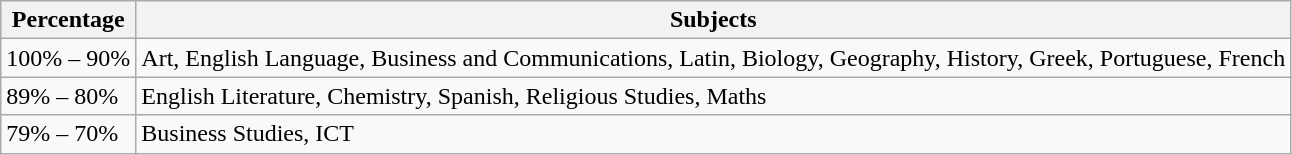<table class="wikitable" border="1">
<tr>
<th>Percentage</th>
<th>Subjects</th>
</tr>
<tr>
<td>100% – 90%</td>
<td>Art, English Language, Business and Communications, Latin, Biology, Geography, History, Greek, Portuguese, French</td>
</tr>
<tr>
<td>89% – 80%</td>
<td>English Literature, Chemistry, Spanish, Religious Studies, Maths</td>
</tr>
<tr>
<td>79% – 70%</td>
<td>Business Studies, ICT</td>
</tr>
</table>
